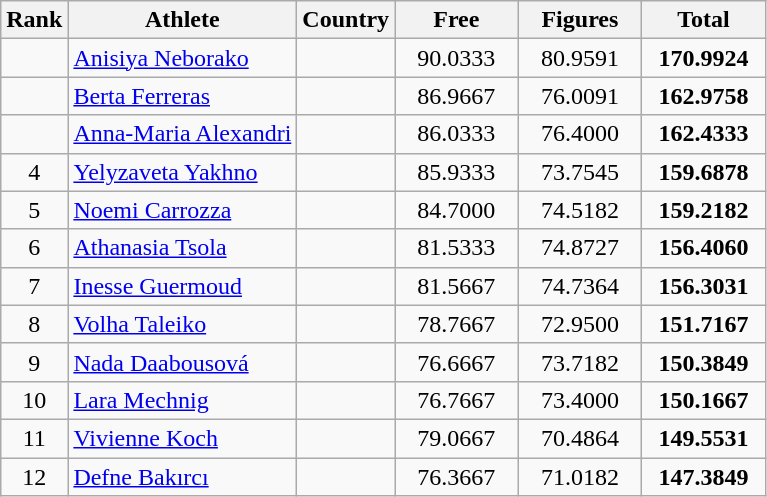<table class="wikitable sortable" style="text-align:center">
<tr>
<th>Rank</th>
<th>Athlete</th>
<th>Country</th>
<th width=75>Free</th>
<th width=75>Figures</th>
<th width=75>Total</th>
</tr>
<tr>
<td></td>
<td align=left><a href='#'>Anisiya Neborako</a></td>
<td align=left></td>
<td>90.0333</td>
<td>80.9591</td>
<td><strong>170.9924</strong></td>
</tr>
<tr>
<td></td>
<td align=left><a href='#'>Berta Ferreras</a></td>
<td align=left></td>
<td>86.9667</td>
<td>76.0091</td>
<td><strong>162.9758</strong></td>
</tr>
<tr>
<td></td>
<td align=left><a href='#'>Anna-Maria Alexandri</a></td>
<td align=left></td>
<td>86.0333</td>
<td>76.4000</td>
<td><strong>162.4333</strong></td>
</tr>
<tr>
<td>4</td>
<td align=left><a href='#'>Yelyzaveta Yakhno</a></td>
<td align=left></td>
<td>85.9333</td>
<td>73.7545</td>
<td><strong>159.6878</strong></td>
</tr>
<tr>
<td>5</td>
<td align=left><a href='#'>Noemi Carrozza</a></td>
<td align=left></td>
<td>84.7000</td>
<td>74.5182</td>
<td><strong>159.2182</strong></td>
</tr>
<tr>
<td>6</td>
<td align=left><a href='#'>Athanasia Tsola</a></td>
<td align=left></td>
<td>81.5333</td>
<td>74.8727</td>
<td><strong>156.4060</strong></td>
</tr>
<tr>
<td>7</td>
<td align=left><a href='#'>Inesse Guermoud</a></td>
<td align=left></td>
<td>81.5667</td>
<td>74.7364</td>
<td><strong>156.3031</strong></td>
</tr>
<tr>
<td>8</td>
<td align=left><a href='#'>Volha Taleiko</a></td>
<td align=left></td>
<td>78.7667</td>
<td>72.9500</td>
<td><strong>151.7167</strong></td>
</tr>
<tr>
<td>9</td>
<td align=left><a href='#'>Nada Daabousová</a></td>
<td align=left></td>
<td>76.6667</td>
<td>73.7182</td>
<td><strong>150.3849</strong></td>
</tr>
<tr>
<td>10</td>
<td align=left><a href='#'>Lara Mechnig</a></td>
<td align=left></td>
<td>76.7667</td>
<td>73.4000</td>
<td><strong>150.1667</strong></td>
</tr>
<tr>
<td>11</td>
<td align=left><a href='#'>Vivienne Koch</a></td>
<td align=left></td>
<td>79.0667</td>
<td>70.4864</td>
<td><strong>149.5531</strong></td>
</tr>
<tr>
<td>12</td>
<td align=left><a href='#'>Defne Bakırcı</a></td>
<td align=left></td>
<td>76.3667</td>
<td>71.0182</td>
<td><strong>147.3849</strong></td>
</tr>
</table>
